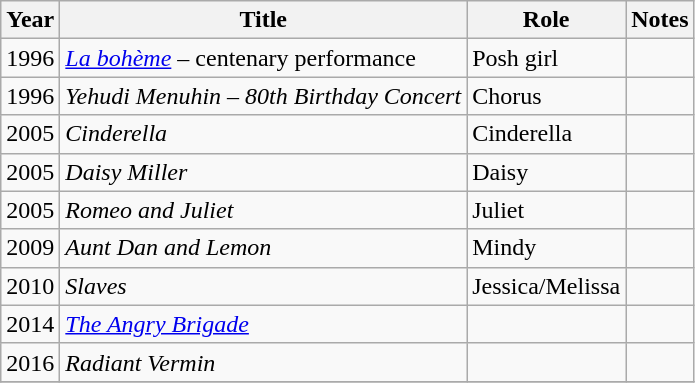<table class="wikitable sortable">
<tr>
<th scope="col">Year</th>
<th scope="col">Title</th>
<th scope="col">Role</th>
<th scope="col" class="unsortable">Notes</th>
</tr>
<tr>
<td>1996</td>
<td><em><a href='#'>La bohème</a></em> – centenary performance</td>
<td>Posh girl</td>
<td></td>
</tr>
<tr>
<td>1996</td>
<td><em>Yehudi Menuhin – 80th Birthday Concert</em></td>
<td>Chorus</td>
<td></td>
</tr>
<tr>
<td>2005</td>
<td><em>Cinderella</em></td>
<td>Cinderella</td>
<td></td>
</tr>
<tr>
<td>2005</td>
<td><em>Daisy Miller</em></td>
<td>Daisy</td>
<td></td>
</tr>
<tr>
<td>2005</td>
<td><em>Romeo and Juliet</em></td>
<td>Juliet</td>
<td></td>
</tr>
<tr>
<td>2009</td>
<td><em>Aunt Dan and Lemon</em></td>
<td>Mindy</td>
<td></td>
</tr>
<tr>
<td>2010</td>
<td><em>Slaves</em></td>
<td>Jessica/Melissa</td>
<td></td>
</tr>
<tr>
<td>2014</td>
<td><em><a href='#'>The Angry Brigade</a></em></td>
<td></td>
<td></td>
</tr>
<tr>
<td>2016</td>
<td><em>Radiant Vermin</em></td>
<td></td>
<td></td>
</tr>
<tr>
</tr>
</table>
